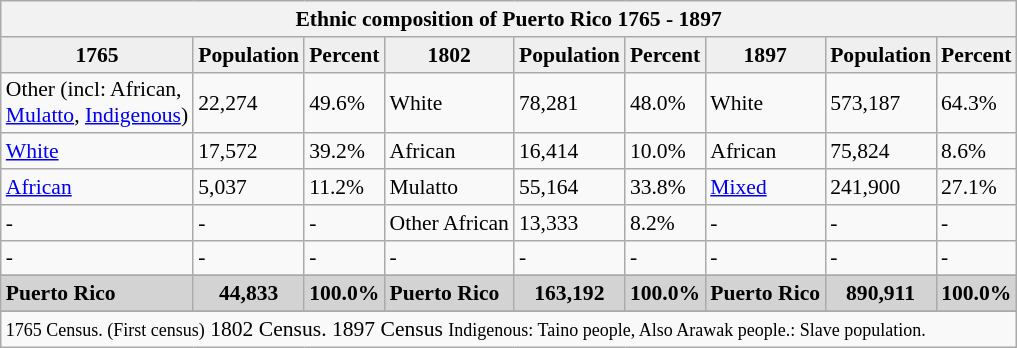<table class="sort wikitable" style="font-size: 90%">
<tr>
<th colspan=9>Ethnic composition of Puerto Rico 1765 - 1897</th>
</tr>
<tr>
<th style="background:#efefef;">1765</th>
<th style="background:#efefef;">Population</th>
<th style="background:#efefef;">Percent</th>
<th style="background:#efefef;">1802</th>
<th style="background:#efefef;">Population</th>
<th style="background:#efefef;">Percent</th>
<th style="background:#efefef;">1897</th>
<th style="background:#efefef;">Population</th>
<th style="background:#efefef;">Percent</th>
</tr>
<tr>
<td>Other (incl: African, <br><a href='#'>Mulatto</a>, <a href='#'>Indigenous</a>)</td>
<td>22,274</td>
<td>49.6%</td>
<td>White</td>
<td>78,281</td>
<td>48.0%</td>
<td>White</td>
<td>573,187</td>
<td>64.3%</td>
</tr>
<tr>
<td><a href='#'>White</a></td>
<td>17,572</td>
<td>39.2%</td>
<td>African</td>
<td>16,414</td>
<td>10.0%</td>
<td>African</td>
<td>75,824</td>
<td>8.6%</td>
</tr>
<tr>
<td><a href='#'>African</a></td>
<td>5,037</td>
<td>11.2%</td>
<td>Mulatto</td>
<td>55,164</td>
<td>33.8%</td>
<td><a href='#'>Mixed</a></td>
<td>241,900</td>
<td>27.1%</td>
</tr>
<tr>
<td>-</td>
<td>-</td>
<td>-</td>
<td>Other African</td>
<td>13,333</td>
<td>8.2%</td>
<td>-</td>
<td>-</td>
<td>-</td>
</tr>
<tr>
<td>-</td>
<td>-</td>
<td>-</td>
<td>-</td>
<td>-</td>
<td>-</td>
<td>-</td>
<td>-</td>
<td>-</td>
</tr>
<tr>
</tr>
<tr class= "sortbottom" bgcolor="lightgrey">
<td> <strong>Puerto Rico</strong></td>
<td align = center><strong>44,833</strong></td>
<td align = center><strong>100.0%</strong></td>
<td> <strong>Puerto Rico</strong></td>
<td align = center><strong>163,192</strong></td>
<td align = center><strong>100.0%</strong></td>
<td> <strong>Puerto Rico</strong></td>
<td align = center><strong>890,911</strong></td>
<td align = center><strong>100.0%</strong></td>
</tr>
<tr>
</tr>
<tr>
<td colspan="9" style="text-align:left;"><small> 1765 Census. (First census)</small> 1802 Census. 1897 Census <small> Indigenous: Taino people, Also Arawak people.</small><small>: Slave population.</small></td>
</tr>
</table>
